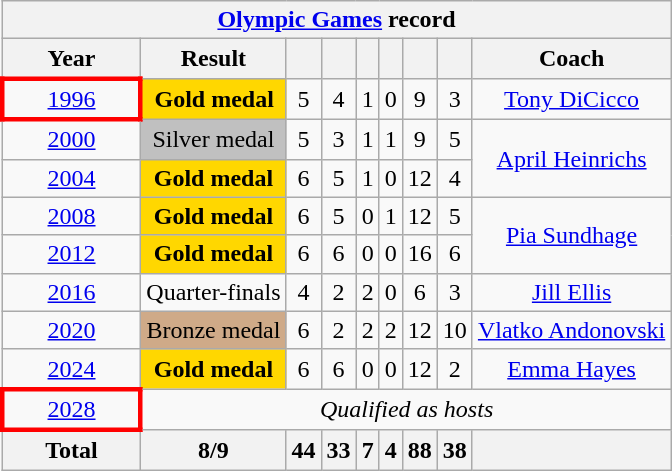<table class="wikitable"  style="text-align:center;">
<tr>
<th colspan=9> <a href='#'>Olympic Games</a> record</th>
</tr>
<tr>
<th width=85>Year</th>
<th>Result</th>
<th></th>
<th></th>
<th></th>
<th></th>
<th></th>
<th></th>
<th>Coach</th>
</tr>
<tr>
<td style="border: 3px solid red"> <a href='#'>1996</a></td>
<td style="background:gold;"><strong>Gold medal</strong></td>
<td>5</td>
<td>4</td>
<td>1</td>
<td>0</td>
<td>9</td>
<td>3</td>
<td><a href='#'>Tony DiCicco</a></td>
</tr>
<tr>
<td> <a href='#'>2000</a></td>
<td style="background:silver;">Silver medal</td>
<td>5</td>
<td>3</td>
<td>1</td>
<td>1</td>
<td>9</td>
<td>5</td>
<td rowspan=2><a href='#'>April Heinrichs</a></td>
</tr>
<tr>
<td> <a href='#'>2004</a></td>
<td style="background:gold;"><strong>Gold medal</strong></td>
<td>6</td>
<td>5</td>
<td>1</td>
<td>0</td>
<td>12</td>
<td>4</td>
</tr>
<tr>
<td> <a href='#'>2008</a></td>
<td style="background:gold;"><strong>Gold medal</strong></td>
<td>6</td>
<td>5</td>
<td>0</td>
<td>1</td>
<td>12</td>
<td>5</td>
<td rowspan=2><a href='#'>Pia Sundhage</a></td>
</tr>
<tr>
<td> <a href='#'>2012</a></td>
<td style="background:gold;"><strong>Gold medal</strong></td>
<td>6</td>
<td>6</td>
<td>0</td>
<td>0</td>
<td>16</td>
<td>6</td>
</tr>
<tr>
<td> <a href='#'>2016</a></td>
<td>Quarter-finals</td>
<td>4</td>
<td>2</td>
<td>2</td>
<td>0</td>
<td>6</td>
<td>3</td>
<td><a href='#'>Jill Ellis</a></td>
</tr>
<tr>
<td> <a href='#'>2020</a></td>
<td style="background:#cfaa88;">Bronze medal</td>
<td>6</td>
<td>2</td>
<td>2</td>
<td>2</td>
<td>12</td>
<td>10</td>
<td><a href='#'>Vlatko Andonovski</a></td>
</tr>
<tr>
<td> <a href='#'>2024</a></td>
<td style="background:gold;"><strong>Gold medal</strong></td>
<td>6</td>
<td>6</td>
<td>0</td>
<td>0</td>
<td>12</td>
<td>2</td>
<td><a href='#'>Emma Hayes</a></td>
</tr>
<tr>
<td style="border: 3px solid red"> <a href='#'>2028</a></td>
<td colspan=8><em>Qualified as hosts</em></td>
</tr>
<tr>
<th>Total</th>
<th>8/9</th>
<th>44</th>
<th>33</th>
<th>7</th>
<th>4</th>
<th>88</th>
<th>38</th>
<th></th>
</tr>
</table>
